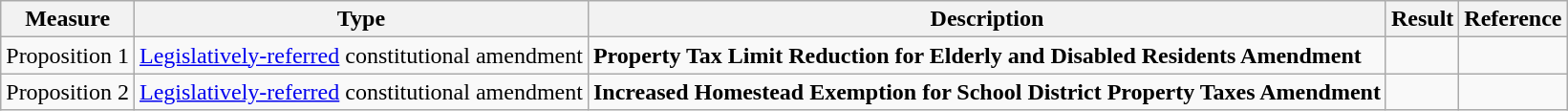<table class="wikitable">
<tr>
<th>Measure</th>
<th>Type</th>
<th>Description</th>
<th>Result</th>
<th>Reference</th>
</tr>
<tr>
<td>Proposition 1</td>
<td><a href='#'>Legislatively-referred</a> constitutional amendment</td>
<td><strong>Property Tax Limit Reduction for Elderly and Disabled Residents Amendment</strong></td>
<td></td>
<td></td>
</tr>
<tr>
<td>Proposition 2</td>
<td><a href='#'>Legislatively-referred</a> constitutional amendment</td>
<td><strong>Increased Homestead Exemption for School District Property Taxes Amendment</strong></td>
<td></td>
<td></td>
</tr>
</table>
